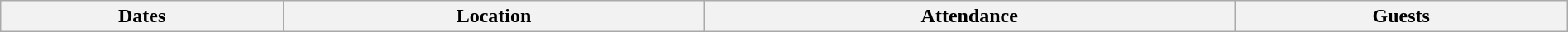<table class="wikitable" style="width:100%;">
<tr>
<th>Dates</th>
<th>Location</th>
<th>Attendance</th>
<th>Guests<br>















</th>
</tr>
</table>
